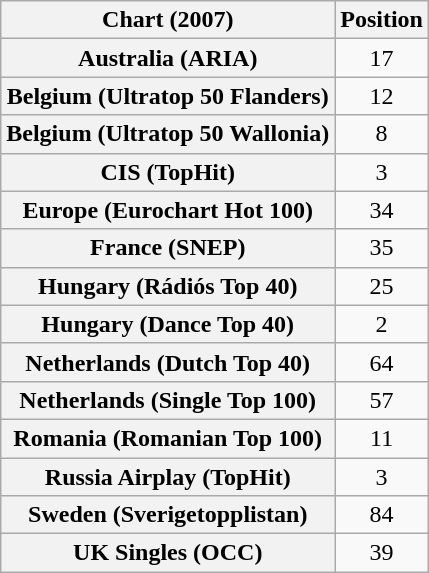<table class="wikitable sortable plainrowheaders" style="text-align:center">
<tr>
<th>Chart (2007)</th>
<th>Position</th>
</tr>
<tr>
<th scope="row">Australia (ARIA)</th>
<td>17</td>
</tr>
<tr>
<th scope="row">Belgium (Ultratop 50 Flanders)</th>
<td>12</td>
</tr>
<tr>
<th scope="row">Belgium (Ultratop 50 Wallonia)</th>
<td>8</td>
</tr>
<tr>
<th scope="row">CIS (TopHit)</th>
<td>3</td>
</tr>
<tr>
<th scope="row">Europe (Eurochart Hot 100)</th>
<td>34</td>
</tr>
<tr>
<th scope="row">France (SNEP)</th>
<td>35</td>
</tr>
<tr>
<th scope="row">Hungary (Rádiós Top 40)</th>
<td>25</td>
</tr>
<tr>
<th scope="row">Hungary (Dance Top 40)</th>
<td>2</td>
</tr>
<tr>
<th scope="row">Netherlands (Dutch Top 40)</th>
<td>64</td>
</tr>
<tr>
<th scope="row">Netherlands (Single Top 100)</th>
<td>57</td>
</tr>
<tr>
<th scope="row">Romania (Romanian Top 100)</th>
<td>11</td>
</tr>
<tr>
<th scope="row">Russia Airplay (TopHit)</th>
<td>3</td>
</tr>
<tr>
<th scope="row">Sweden (Sverigetopplistan)</th>
<td>84</td>
</tr>
<tr>
<th scope="row">UK Singles (OCC)</th>
<td>39</td>
</tr>
</table>
